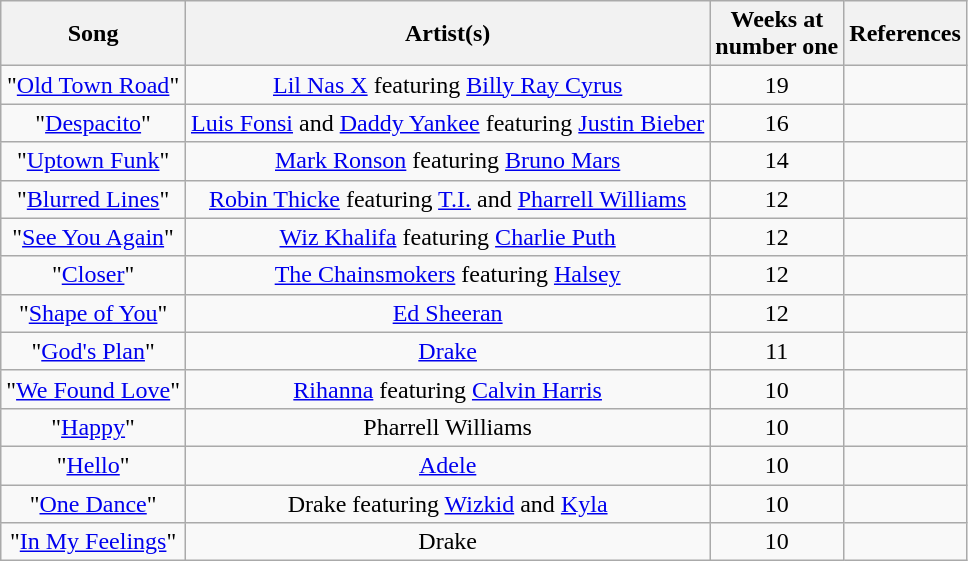<table class="wikitable" border="1" style="text-align: center;">
<tr>
<th>Song</th>
<th>Artist(s)</th>
<th>Weeks at<br>number one</th>
<th>References</th>
</tr>
<tr>
<td>"<a href='#'>Old Town Road</a>"</td>
<td><a href='#'>Lil Nas X</a> featuring <a href='#'>Billy Ray Cyrus</a></td>
<td>19</td>
<td></td>
</tr>
<tr>
<td>"<a href='#'>Despacito</a>"</td>
<td><a href='#'>Luis Fonsi</a> and <a href='#'>Daddy Yankee</a> featuring <a href='#'>Justin Bieber</a></td>
<td>16</td>
<td></td>
</tr>
<tr>
<td>"<a href='#'>Uptown Funk</a>"</td>
<td><a href='#'>Mark Ronson</a> featuring <a href='#'>Bruno Mars</a></td>
<td>14</td>
<td></td>
</tr>
<tr>
<td>"<a href='#'>Blurred Lines</a>"</td>
<td><a href='#'>Robin Thicke</a> featuring <a href='#'>T.I.</a> and <a href='#'>Pharrell Williams</a></td>
<td>12</td>
<td></td>
</tr>
<tr>
<td>"<a href='#'>See You Again</a>"</td>
<td><a href='#'>Wiz Khalifa</a> featuring <a href='#'>Charlie Puth</a></td>
<td>12</td>
<td></td>
</tr>
<tr>
<td>"<a href='#'>Closer</a>"</td>
<td><a href='#'>The Chainsmokers</a> featuring <a href='#'>Halsey</a></td>
<td>12</td>
<td></td>
</tr>
<tr>
<td>"<a href='#'>Shape of You</a>"</td>
<td><a href='#'>Ed Sheeran</a></td>
<td>12</td>
<td></td>
</tr>
<tr>
<td>"<a href='#'>God's Plan</a>"</td>
<td><a href='#'>Drake</a></td>
<td>11</td>
<td></td>
</tr>
<tr>
<td>"<a href='#'>We Found Love</a>"</td>
<td><a href='#'>Rihanna</a> featuring <a href='#'>Calvin Harris</a></td>
<td>10</td>
<td></td>
</tr>
<tr>
<td>"<a href='#'>Happy</a>"</td>
<td>Pharrell Williams</td>
<td>10</td>
<td></td>
</tr>
<tr>
<td>"<a href='#'>Hello</a>"</td>
<td><a href='#'>Adele</a></td>
<td>10</td>
<td></td>
</tr>
<tr>
<td>"<a href='#'>One Dance</a>"</td>
<td>Drake featuring <a href='#'>Wizkid</a> and <a href='#'>Kyla</a></td>
<td>10</td>
<td></td>
</tr>
<tr>
<td>"<a href='#'>In My Feelings</a>"</td>
<td>Drake</td>
<td>10</td>
<td></td>
</tr>
</table>
